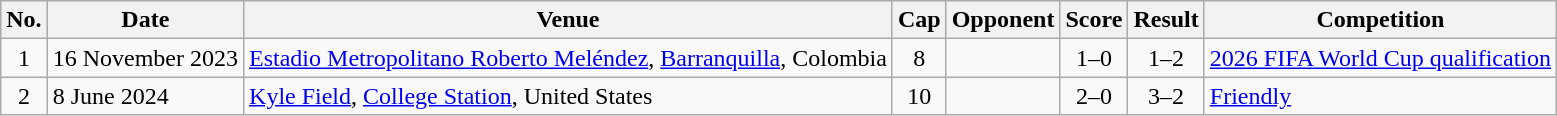<table class=wikitable style="text-align: left;" align=center>
<tr>
<th>No.</th>
<th>Date</th>
<th>Venue</th>
<th>Cap</th>
<th>Opponent</th>
<th>Score</th>
<th>Result</th>
<th>Competition</th>
</tr>
<tr>
<td align="center">1</td>
<td>16 November 2023</td>
<td><a href='#'>Estadio Metropolitano Roberto Meléndez</a>, <a href='#'>Barranquilla</a>, Colombia</td>
<td align=center>8</td>
<td></td>
<td align="center">1–0</td>
<td align="center">1–2</td>
<td><a href='#'>2026 FIFA World Cup qualification</a></td>
</tr>
<tr>
<td align="center">2</td>
<td>8 June 2024</td>
<td><a href='#'>Kyle Field</a>, <a href='#'>College Station</a>, United States</td>
<td align=center>10</td>
<td></td>
<td align="center">2–0</td>
<td align="center">3–2</td>
<td><a href='#'>Friendly</a></td>
</tr>
</table>
